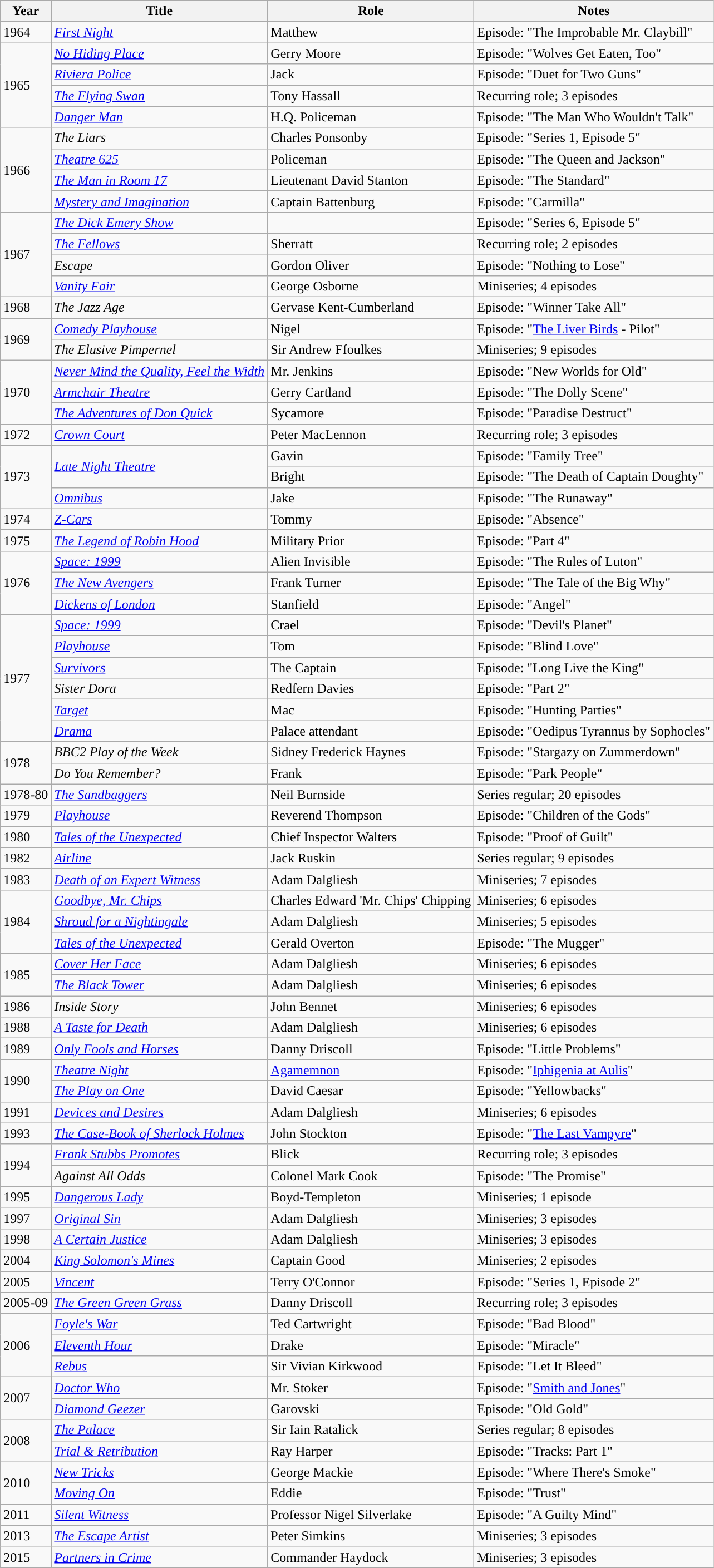<table class="wikitable sortable">
<tr>
<th>Year</th>
<th>Title</th>
<th>Role</th>
<th>Notes</th>
</tr>
<tr>
<td>1964</td>
<td><em><a href='#'>First Night</a></em></td>
<td>Matthew</td>
<td>Episode: "The Improbable Mr. Claybill"</td>
</tr>
<tr>
<td rowspan="4">1965</td>
<td><em><a href='#'>No Hiding Place</a></em></td>
<td>Gerry Moore</td>
<td>Episode: "Wolves Get Eaten, Too"</td>
</tr>
<tr>
<td><em><a href='#'>Riviera Police</a></em></td>
<td>Jack</td>
<td>Episode: "Duet for Two Guns"</td>
</tr>
<tr>
<td><em><a href='#'>The Flying Swan</a></em></td>
<td>Tony Hassall</td>
<td>Recurring role; 3 episodes</td>
</tr>
<tr>
<td><em><a href='#'>Danger Man</a></em></td>
<td>H.Q. Policeman</td>
<td>Episode: "The Man Who Wouldn't Talk"</td>
</tr>
<tr>
<td rowspan="4">1966</td>
<td><em>The Liars</em></td>
<td>Charles Ponsonby</td>
<td>Episode: "Series 1, Episode 5"</td>
</tr>
<tr>
<td><em><a href='#'>Theatre 625</a></em></td>
<td>Policeman</td>
<td>Episode: "The Queen and Jackson"</td>
</tr>
<tr>
<td><em><a href='#'>The Man in Room 17</a></em></td>
<td>Lieutenant David Stanton</td>
<td>Episode: "The Standard"</td>
</tr>
<tr>
<td><em><a href='#'>Mystery and Imagination</a></em></td>
<td>Captain Battenburg</td>
<td>Episode: "Carmilla"</td>
</tr>
<tr>
<td rowspan="4">1967</td>
<td><em><a href='#'>The Dick Emery Show</a></em></td>
<td></td>
<td>Episode: "Series 6, Episode 5"</td>
</tr>
<tr>
<td><em><a href='#'>The Fellows</a></em></td>
<td>Sherratt</td>
<td>Recurring role; 2 episodes</td>
</tr>
<tr>
<td><em>Escape</em></td>
<td>Gordon Oliver</td>
<td>Episode: "Nothing to Lose"</td>
</tr>
<tr>
<td><em><a href='#'>Vanity Fair</a></em></td>
<td>George Osborne</td>
<td>Miniseries; 4 episodes</td>
</tr>
<tr>
<td>1968</td>
<td><em>The Jazz Age</em></td>
<td>Gervase Kent-Cumberland</td>
<td>Episode: "Winner Take All"</td>
</tr>
<tr>
<td rowspan="2">1969</td>
<td><em><a href='#'>Comedy Playhouse</a></em></td>
<td>Nigel</td>
<td>Episode: "<a href='#'>The Liver Birds</a> - Pilot"</td>
</tr>
<tr>
<td><em>The Elusive Pimpernel</em></td>
<td>Sir Andrew Ffoulkes</td>
<td>Miniseries; 9 episodes</td>
</tr>
<tr>
<td rowspan="3">1970</td>
<td><em><a href='#'>Never Mind the Quality, Feel the Width</a></em></td>
<td>Mr. Jenkins</td>
<td>Episode: "New Worlds for Old"</td>
</tr>
<tr>
<td><em><a href='#'>Armchair Theatre</a></em></td>
<td>Gerry Cartland</td>
<td>Episode: "The Dolly Scene"</td>
</tr>
<tr>
<td><em><a href='#'>The Adventures of Don Quick</a></em></td>
<td>Sycamore</td>
<td>Episode: "Paradise Destruct"</td>
</tr>
<tr>
<td>1972</td>
<td><em><a href='#'>Crown Court</a></em></td>
<td>Peter MacLennon</td>
<td>Recurring role; 3 episodes</td>
</tr>
<tr>
<td rowspan="3">1973</td>
<td rowspan="2"><em><a href='#'>Late Night Theatre</a></em></td>
<td>Gavin</td>
<td>Episode: "Family Tree"</td>
</tr>
<tr>
<td>Bright</td>
<td>Episode: "The Death of Captain Doughty"</td>
</tr>
<tr>
<td><em><a href='#'>Omnibus</a></em></td>
<td>Jake</td>
<td>Episode: "The Runaway"</td>
</tr>
<tr>
<td>1974</td>
<td><em><a href='#'>Z-Cars</a></em></td>
<td>Tommy</td>
<td>Episode: "Absence"</td>
</tr>
<tr>
<td>1975</td>
<td><em><a href='#'>The Legend of Robin Hood</a></em></td>
<td>Military Prior</td>
<td>Episode: "Part 4"</td>
</tr>
<tr>
<td rowspan="3">1976</td>
<td><em><a href='#'>Space: 1999</a></em></td>
<td>Alien Invisible</td>
<td>Episode: "The Rules of Luton"</td>
</tr>
<tr>
<td><em><a href='#'>The New Avengers</a></em></td>
<td>Frank Turner</td>
<td>Episode: "The Tale of the Big Why"</td>
</tr>
<tr>
<td><em><a href='#'>Dickens of London</a></em></td>
<td>Stanfield</td>
<td>Episode: "Angel"</td>
</tr>
<tr>
<td rowspan="6">1977</td>
<td><em><a href='#'>Space: 1999</a></em></td>
<td>Crael</td>
<td>Episode: "Devil's Planet"</td>
</tr>
<tr>
<td><em><a href='#'>Playhouse</a></em></td>
<td>Tom</td>
<td>Episode: "Blind Love"</td>
</tr>
<tr>
<td><em><a href='#'>Survivors</a></em></td>
<td>The Captain</td>
<td>Episode: "Long Live the King"</td>
</tr>
<tr>
<td><em>Sister Dora</em></td>
<td>Redfern Davies</td>
<td>Episode: "Part 2"</td>
</tr>
<tr>
<td><em><a href='#'>Target</a></em></td>
<td>Mac</td>
<td>Episode: "Hunting Parties"</td>
</tr>
<tr>
<td><em><a href='#'>Drama</a></em></td>
<td>Palace attendant</td>
<td>Episode: "Oedipus Tyrannus by Sophocles"</td>
</tr>
<tr>
<td rowspan="2">1978</td>
<td><em>BBC2 Play of the Week</em></td>
<td>Sidney Frederick Haynes</td>
<td>Episode: "Stargazy on Zummerdown"</td>
</tr>
<tr>
<td><em>Do You Remember?</em></td>
<td>Frank</td>
<td>Episode: "Park People"</td>
</tr>
<tr>
<td>1978-80</td>
<td><em><a href='#'>The Sandbaggers</a></em></td>
<td>Neil Burnside</td>
<td>Series regular; 20 episodes</td>
</tr>
<tr>
<td>1979</td>
<td><em><a href='#'>Playhouse</a></em></td>
<td>Reverend Thompson</td>
<td>Episode: "Children of the Gods"</td>
</tr>
<tr>
<td>1980</td>
<td><em><a href='#'>Tales of the Unexpected</a></em></td>
<td>Chief Inspector Walters</td>
<td>Episode: "Proof of Guilt"</td>
</tr>
<tr>
<td>1982</td>
<td><em><a href='#'>Airline</a></em></td>
<td>Jack Ruskin</td>
<td>Series regular; 9 episodes</td>
</tr>
<tr>
<td>1983</td>
<td><em><a href='#'>Death of an Expert Witness</a></em></td>
<td>Adam Dalgliesh</td>
<td>Miniseries; 7 episodes</td>
</tr>
<tr>
<td rowspan="3">1984</td>
<td><em><a href='#'>Goodbye, Mr. Chips</a></em></td>
<td>Charles Edward 'Mr. Chips' Chipping</td>
<td>Miniseries; 6 episodes</td>
</tr>
<tr>
<td><em><a href='#'>Shroud for a Nightingale</a></em></td>
<td>Adam Dalgliesh</td>
<td>Miniseries; 5 episodes</td>
</tr>
<tr>
<td><em><a href='#'>Tales of the Unexpected</a></em></td>
<td>Gerald Overton</td>
<td>Episode: "The Mugger"</td>
</tr>
<tr>
<td rowspan="2">1985</td>
<td><em><a href='#'>Cover Her Face</a></em></td>
<td>Adam Dalgliesh</td>
<td>Miniseries; 6 episodes</td>
</tr>
<tr>
<td><em><a href='#'>The Black Tower</a></em></td>
<td>Adam Dalgliesh</td>
<td>Miniseries; 6 episodes</td>
</tr>
<tr>
<td>1986</td>
<td><em>Inside Story</em></td>
<td>John Bennet</td>
<td>Miniseries; 6 episodes</td>
</tr>
<tr>
<td>1988</td>
<td><em><a href='#'>A Taste for Death</a></em></td>
<td>Adam Dalgliesh</td>
<td>Miniseries; 6 episodes</td>
</tr>
<tr>
<td>1989</td>
<td><em><a href='#'>Only Fools and Horses</a></em></td>
<td>Danny Driscoll</td>
<td>Episode: "Little Problems"</td>
</tr>
<tr>
<td rowspan="2">1990</td>
<td><em><a href='#'>Theatre Night</a></em></td>
<td><a href='#'>Agamemnon</a></td>
<td>Episode: "<a href='#'>Iphigenia at Aulis</a>"</td>
</tr>
<tr>
<td><em><a href='#'>The Play on One</a></em></td>
<td>David Caesar</td>
<td>Episode: "Yellowbacks"</td>
</tr>
<tr>
<td>1991</td>
<td><em><a href='#'>Devices and Desires</a></em></td>
<td>Adam Dalgliesh</td>
<td>Miniseries; 6 episodes</td>
</tr>
<tr>
<td>1993</td>
<td><em><a href='#'>The Case-Book of Sherlock Holmes</a></em></td>
<td>John Stockton</td>
<td>Episode: "<a href='#'>The Last Vampyre</a>"</td>
</tr>
<tr>
<td rowspan="2">1994</td>
<td><em><a href='#'>Frank Stubbs Promotes</a></em></td>
<td>Blick</td>
<td>Recurring role; 3 episodes</td>
</tr>
<tr>
<td><em>Against All Odds</em></td>
<td>Colonel Mark Cook</td>
<td>Episode: "The Promise"</td>
</tr>
<tr>
<td>1995</td>
<td><em><a href='#'>Dangerous Lady</a></em></td>
<td>Boyd-Templeton</td>
<td>Miniseries; 1 episode</td>
</tr>
<tr>
<td>1997</td>
<td><em><a href='#'>Original Sin</a></em></td>
<td>Adam Dalgliesh</td>
<td>Miniseries; 3 episodes</td>
</tr>
<tr>
<td>1998</td>
<td><em><a href='#'>A Certain Justice</a></em></td>
<td>Adam Dalgliesh</td>
<td>Miniseries; 3 episodes</td>
</tr>
<tr>
<td>2004</td>
<td><em><a href='#'>King Solomon's Mines</a></em></td>
<td>Captain Good</td>
<td>Miniseries; 2 episodes</td>
</tr>
<tr>
<td>2005</td>
<td><em><a href='#'>Vincent</a></em></td>
<td>Terry O'Connor</td>
<td>Episode: "Series 1, Episode 2"</td>
</tr>
<tr>
<td>2005-09</td>
<td><em><a href='#'>The Green Green Grass</a></em></td>
<td>Danny Driscoll</td>
<td>Recurring role; 3 episodes</td>
</tr>
<tr>
<td rowspan="3">2006</td>
<td><em><a href='#'>Foyle's War</a></em></td>
<td>Ted Cartwright</td>
<td>Episode: "Bad Blood"</td>
</tr>
<tr>
<td><em><a href='#'>Eleventh Hour</a></em></td>
<td>Drake</td>
<td>Episode: "Miracle"</td>
</tr>
<tr>
<td><em><a href='#'>Rebus</a></em></td>
<td>Sir Vivian Kirkwood</td>
<td>Episode: "Let It Bleed"</td>
</tr>
<tr>
<td rowspan="2">2007</td>
<td><em><a href='#'>Doctor Who</a></em></td>
<td>Mr. Stoker</td>
<td>Episode: "<a href='#'>Smith and Jones</a>"</td>
</tr>
<tr>
<td><em><a href='#'>Diamond Geezer</a></em></td>
<td>Garovski</td>
<td>Episode: "Old Gold"</td>
</tr>
<tr>
<td rowspan="2">2008</td>
<td><em><a href='#'>The Palace</a></em></td>
<td>Sir Iain Ratalick</td>
<td>Series regular; 8 episodes</td>
</tr>
<tr>
<td><em><a href='#'>Trial & Retribution</a></em></td>
<td>Ray Harper</td>
<td>Episode: "Tracks: Part 1"</td>
</tr>
<tr>
<td rowspan="2">2010</td>
<td><em><a href='#'>New Tricks</a></em></td>
<td>George Mackie</td>
<td>Episode: "Where There's Smoke"</td>
</tr>
<tr>
<td><em><a href='#'>Moving On</a></em></td>
<td>Eddie</td>
<td>Episode: "Trust"</td>
</tr>
<tr>
<td>2011</td>
<td><em><a href='#'>Silent Witness</a></em></td>
<td>Professor Nigel Silverlake</td>
<td>Episode: "A Guilty Mind"</td>
</tr>
<tr>
<td>2013</td>
<td><em><a href='#'>The Escape Artist</a></em></td>
<td>Peter Simkins</td>
<td>Miniseries; 3 episodes</td>
</tr>
<tr>
<td>2015</td>
<td><em><a href='#'>Partners in Crime</a></em></td>
<td>Commander Haydock</td>
<td>Miniseries; 3 episodes</td>
</tr>
<tr>
</tr>
</table>
